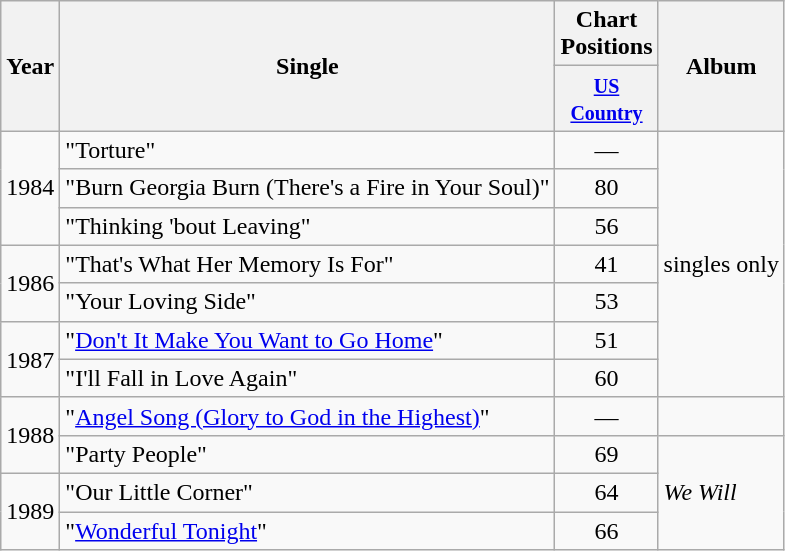<table class="wikitable">
<tr>
<th rowspan="2">Year</th>
<th rowspan="2">Single</th>
<th colspan="1">Chart Positions</th>
<th rowspan="2">Album</th>
</tr>
<tr>
<th width="50"><small><a href='#'>US Country</a></small></th>
</tr>
<tr>
<td rowspan=3>1984</td>
<td>"Torture"</td>
<td align=center>—</td>
<td rowspan=7>singles only</td>
</tr>
<tr>
<td>"Burn Georgia Burn (There's a Fire in Your Soul)"</td>
<td align=center>80</td>
</tr>
<tr>
<td>"Thinking 'bout Leaving"</td>
<td align=center>56</td>
</tr>
<tr>
<td rowspan=2>1986</td>
<td>"That's What Her Memory Is For"</td>
<td align=center>41</td>
</tr>
<tr>
<td>"Your Loving Side"</td>
<td align=center>53</td>
</tr>
<tr>
<td rowspan=2>1987</td>
<td>"<a href='#'>Don't It Make You Want to Go Home</a>"</td>
<td align=center>51</td>
</tr>
<tr>
<td>"I'll Fall in Love Again"</td>
<td align=center>60</td>
</tr>
<tr>
<td rowspan="2">1988</td>
<td>"<a href='#'>Angel Song (Glory to God in the Highest)</a>"<br></td>
<td align=center>—</td>
<td></td>
</tr>
<tr>
<td>"Party People"</td>
<td align=center>69</td>
<td rowspan=3><em>We Will</em></td>
</tr>
<tr>
<td rowspan=2>1989</td>
<td>"Our Little Corner"</td>
<td align=center>64</td>
</tr>
<tr>
<td>"<a href='#'>Wonderful Tonight</a>"</td>
<td align=center>66</td>
</tr>
</table>
